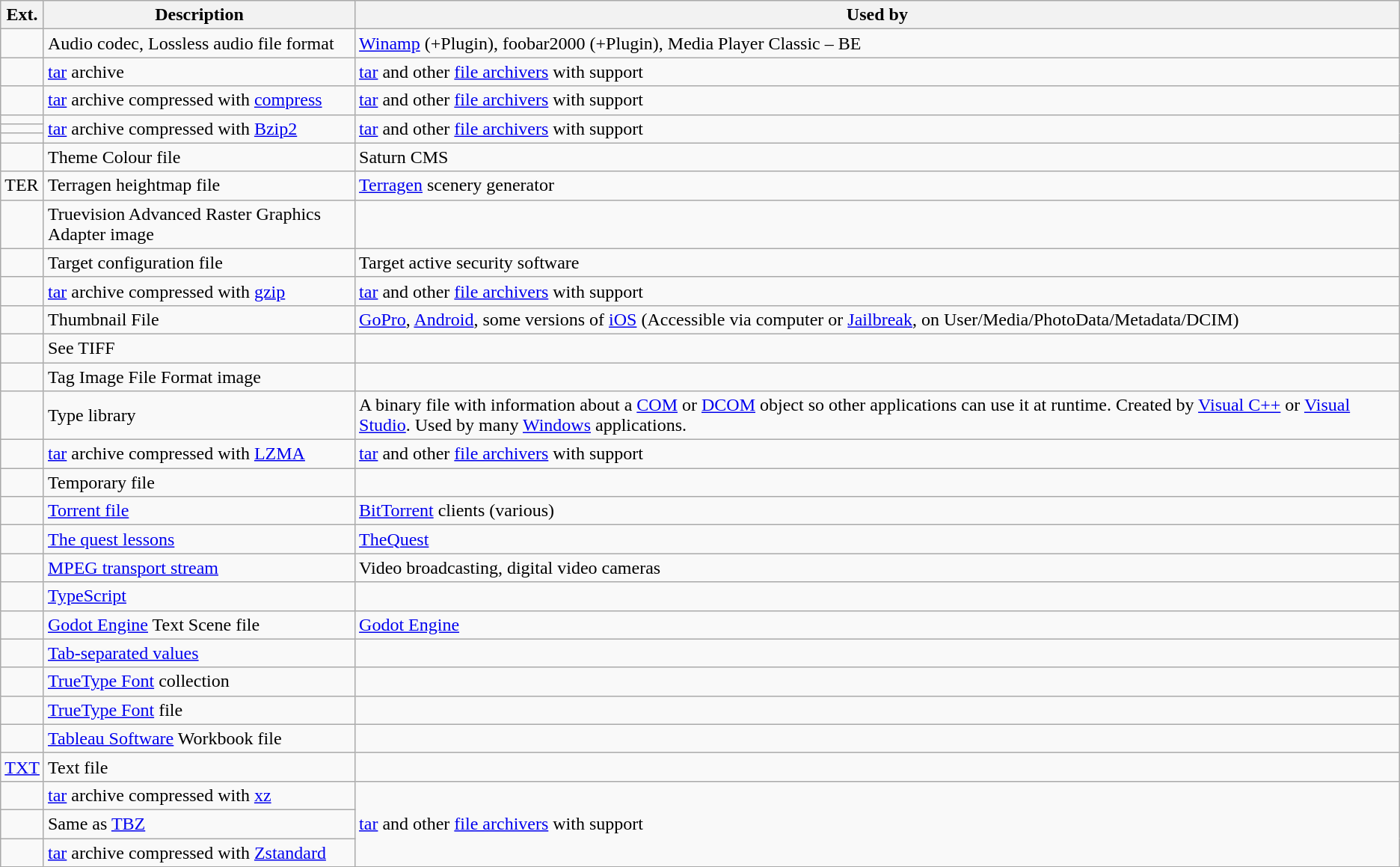<table class="wikitable">
<tr>
<th>Ext.</th>
<th>Description</th>
<th>Used by</th>
</tr>
<tr>
<td></td>
<td>Audio codec, Lossless audio file format</td>
<td><a href='#'>Winamp</a> (+Plugin), foobar2000 (+Plugin), Media Player Classic – BE</td>
</tr>
<tr>
<td></td>
<td><a href='#'>tar</a> archive</td>
<td><a href='#'>tar</a> and other <a href='#'>file archivers</a> with support</td>
</tr>
<tr>
<td></td>
<td><a href='#'>tar</a> archive compressed with <a href='#'>compress</a></td>
<td><a href='#'>tar</a> and other <a href='#'>file archivers</a> with support</td>
</tr>
<tr>
<td></td>
<td rowspan="3"><a href='#'>tar</a> archive compressed with <a href='#'>Bzip2</a></td>
<td rowspan="3"><a href='#'>tar</a> and other <a href='#'>file archivers</a> with support</td>
</tr>
<tr>
<td></td>
</tr>
<tr>
<td></td>
</tr>
<tr>
<td></td>
<td>Theme Colour file</td>
<td>Saturn CMS</td>
</tr>
<tr>
<td>TER</td>
<td>Terragen heightmap file</td>
<td><a href='#'>Terragen</a> scenery generator</td>
</tr>
<tr>
<td></td>
<td>Truevision Advanced Raster Graphics Adapter image</td>
<td></td>
</tr>
<tr>
<td></td>
<td>Target configuration file</td>
<td>Target active security software</td>
</tr>
<tr>
<td></td>
<td><a href='#'>tar</a> archive compressed with <a href='#'>gzip</a></td>
<td><a href='#'>tar</a> and other <a href='#'>file archivers</a> with support</td>
</tr>
<tr>
<td></td>
<td>Thumbnail File</td>
<td><a href='#'>GoPro</a>, <a href='#'>Android</a>, some versions of <a href='#'>iOS</a> (Accessible via computer or <a href='#'>Jailbreak</a>, on User/Media/PhotoData/Metadata/DCIM)</td>
</tr>
<tr>
<td></td>
<td>See TIFF</td>
<td></td>
</tr>
<tr>
<td></td>
<td>Tag Image File Format image</td>
<td></td>
</tr>
<tr>
<td></td>
<td>Type library</td>
<td>A binary file with information about a <a href='#'>COM</a> or <a href='#'>DCOM</a> object so other applications can use it at runtime. Created by <a href='#'>Visual C++</a> or <a href='#'>Visual Studio</a>. Used by many <a href='#'>Windows</a> applications.</td>
</tr>
<tr>
<td></td>
<td><a href='#'>tar</a> archive compressed with <a href='#'>LZMA</a></td>
<td><a href='#'>tar</a> and other <a href='#'>file archivers</a> with support</td>
</tr>
<tr>
<td></td>
<td>Temporary file</td>
<td></td>
</tr>
<tr>
<td></td>
<td><a href='#'>Torrent file</a></td>
<td><a href='#'>BitTorrent</a> clients (various)</td>
</tr>
<tr>
<td></td>
<td><a href='#'>The quest lessons</a></td>
<td><a href='#'>TheQuest</a></td>
</tr>
<tr>
<td></td>
<td><a href='#'>MPEG transport stream</a></td>
<td>Video broadcasting, digital video cameras</td>
</tr>
<tr>
<td></td>
<td><a href='#'>TypeScript</a></td>
<td></td>
</tr>
<tr>
<td></td>
<td><a href='#'>Godot Engine</a> Text Scene file</td>
<td><a href='#'>Godot Engine</a></td>
</tr>
<tr>
<td></td>
<td><a href='#'>Tab-separated values</a></td>
<td></td>
</tr>
<tr>
<td></td>
<td><a href='#'>TrueType Font</a> collection</td>
<td></td>
</tr>
<tr>
<td></td>
<td><a href='#'>TrueType Font</a> file</td>
<td></td>
</tr>
<tr>
<td></td>
<td><a href='#'>Tableau Software</a> Workbook file</td>
<td></td>
</tr>
<tr>
<td><a href='#'>TXT</a></td>
<td>Text file</td>
<td></td>
</tr>
<tr>
<td></td>
<td><a href='#'>tar</a> archive compressed with <a href='#'>xz</a></td>
<td rowspan="3"><a href='#'>tar</a> and other <a href='#'>file archivers</a> with support</td>
</tr>
<tr>
<td></td>
<td>Same as <a href='#'>TBZ</a></td>
</tr>
<tr>
<td></td>
<td><a href='#'>tar</a> archive compressed with <a href='#'>Zstandard</a></td>
</tr>
</table>
